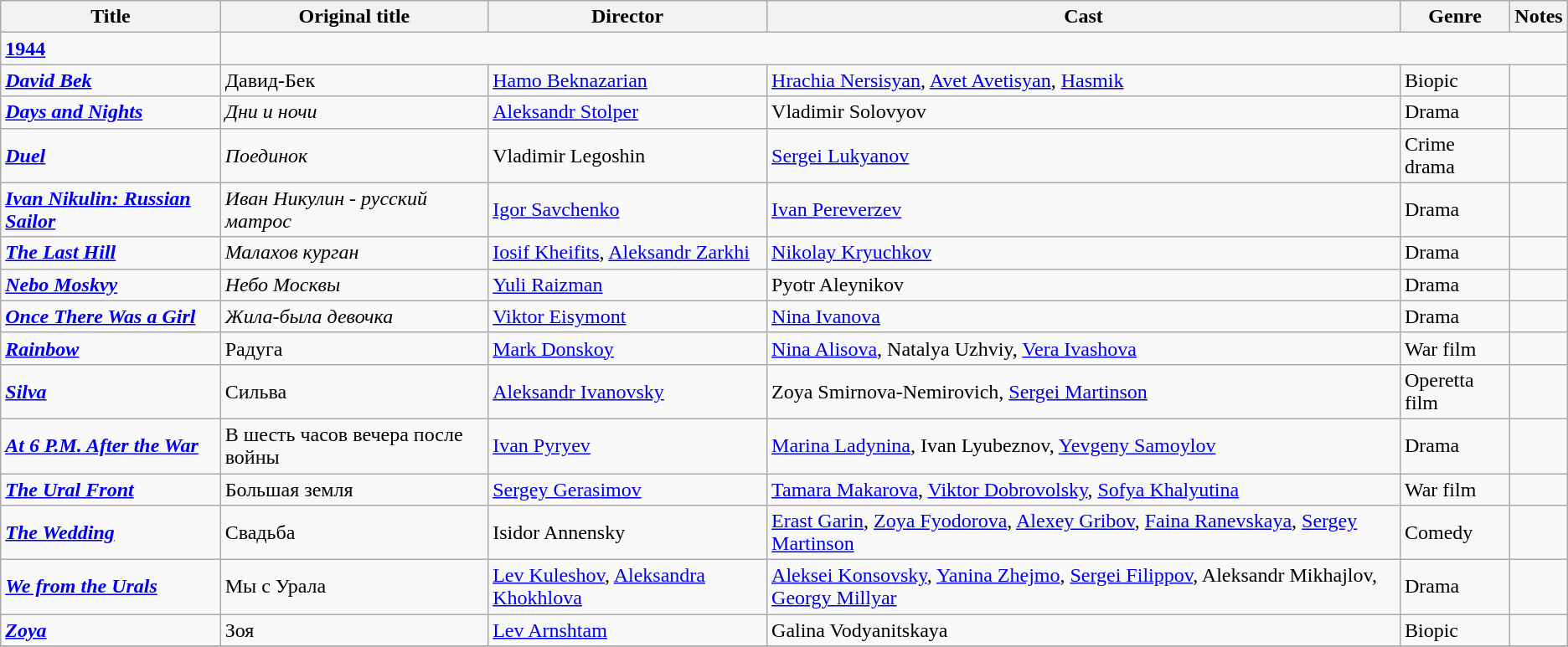<table class="wikitable">
<tr>
<th>Title</th>
<th>Original title</th>
<th>Director</th>
<th>Cast</th>
<th>Genre</th>
<th>Notes</th>
</tr>
<tr>
<td><strong><a href='#'>1944</a></strong></td>
</tr>
<tr>
<td><strong><em><a href='#'>David Bek</a></em></strong></td>
<td>Давид-Бек</td>
<td><a href='#'>Hamo Beknazarian</a></td>
<td><a href='#'>Hrachia Nersisyan</a>, <a href='#'>Avet Avetisyan</a>, <a href='#'>Hasmik</a></td>
<td>Biopic</td>
<td></td>
</tr>
<tr>
<td><strong><em><a href='#'>Days and Nights</a></em></strong></td>
<td><em>Дни и ночи</em></td>
<td><a href='#'>Aleksandr Stolper</a></td>
<td>Vladimir Solovyov</td>
<td>Drama</td>
<td></td>
</tr>
<tr>
<td><strong><em><a href='#'>Duel</a></em></strong></td>
<td><em>Поединок</em></td>
<td>Vladimir Legoshin</td>
<td><a href='#'>Sergei Lukyanov</a></td>
<td>Crime drama</td>
<td></td>
</tr>
<tr>
<td><strong><em><a href='#'>Ivan Nikulin: Russian Sailor</a></em></strong></td>
<td><em>Иван Никулин - русский матрос</em></td>
<td><a href='#'>Igor Savchenko</a></td>
<td><a href='#'>Ivan Pereverzev</a></td>
<td>Drama</td>
<td></td>
</tr>
<tr>
<td><strong><em><a href='#'>The Last Hill</a></em></strong></td>
<td><em>Малахов курган</em></td>
<td><a href='#'>Iosif Kheifits</a>, <a href='#'>Aleksandr Zarkhi</a></td>
<td><a href='#'>Nikolay Kryuchkov</a></td>
<td>Drama</td>
<td></td>
</tr>
<tr>
<td><strong><em><a href='#'>Nebo Moskvy</a></em></strong></td>
<td><em>Небо Москвы</em></td>
<td><a href='#'>Yuli Raizman</a></td>
<td>Pyotr Aleynikov</td>
<td>Drama</td>
<td></td>
</tr>
<tr>
<td><strong><em><a href='#'>Once There Was a Girl</a></em></strong></td>
<td><em>Жила-была девочка</em></td>
<td><a href='#'>Viktor Eisymont</a></td>
<td><a href='#'>Nina Ivanova</a></td>
<td>Drama</td>
<td></td>
</tr>
<tr>
<td><strong><em><a href='#'>Rainbow</a></em></strong></td>
<td>Радуга</td>
<td><a href='#'>Mark Donskoy</a></td>
<td><a href='#'>Nina Alisova</a>, Natalya Uzhviy, <a href='#'>Vera Ivashova</a></td>
<td>War film</td>
<td></td>
</tr>
<tr>
<td><strong><em><a href='#'>Silva</a></em></strong></td>
<td>Сильва</td>
<td><a href='#'>Aleksandr Ivanovsky</a></td>
<td>Zoya Smirnova-Nemirovich, <a href='#'>Sergei Martinson</a></td>
<td>Operetta film</td>
<td></td>
</tr>
<tr>
<td><strong><em><a href='#'>At 6 P.M. After the War</a></em></strong></td>
<td>В шесть часов вечера после войны</td>
<td><a href='#'>Ivan Pyryev</a></td>
<td><a href='#'>Marina Ladynina</a>, Ivan Lyubeznov, <a href='#'>Yevgeny Samoylov</a></td>
<td>Drama</td>
<td></td>
</tr>
<tr>
<td><strong><em><a href='#'>The Ural Front</a></em></strong></td>
<td>Большая земля</td>
<td><a href='#'>Sergey Gerasimov</a></td>
<td><a href='#'>Tamara Makarova</a>,  <a href='#'>Viktor Dobrovolsky</a>, <a href='#'>Sofya Khalyutina</a></td>
<td>War film</td>
<td></td>
</tr>
<tr>
<td><strong><em><a href='#'>The Wedding</a></em></strong></td>
<td>Свадьба</td>
<td>Isidor Annensky</td>
<td><a href='#'>Erast Garin</a>,  <a href='#'>Zoya Fyodorova</a>,  <a href='#'>Alexey Gribov</a>,  <a href='#'>Faina Ranevskaya</a>, <a href='#'>Sergey Martinson</a></td>
<td>Comedy</td>
<td></td>
</tr>
<tr>
<td><strong><em><a href='#'>We from the Urals</a></em></strong></td>
<td>Мы с Урала</td>
<td><a href='#'>Lev Kuleshov</a>, <a href='#'>Aleksandra Khokhlova</a></td>
<td><a href='#'>Aleksei Konsovsky</a>, <a href='#'>Yanina Zhejmo</a>, <a href='#'>Sergei Filippov</a>, Aleksandr Mikhajlov, <a href='#'>Georgy Millyar</a></td>
<td>Drama</td>
<td></td>
</tr>
<tr>
<td><strong><em><a href='#'>Zoya</a></em></strong></td>
<td>Зоя</td>
<td><a href='#'>Lev Arnshtam</a></td>
<td>Galina Vodyanitskaya</td>
<td>Biopic</td>
<td></td>
</tr>
<tr>
</tr>
</table>
